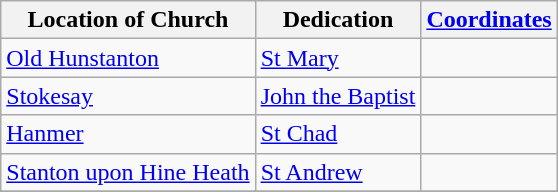<table class="wikitable">
<tr>
<th>Location of Church</th>
<th>Dedication</th>
<th><a href='#'>Coordinates</a></th>
</tr>
<tr>
<td><a href='#'>Old Hunstanton</a></td>
<td><a href='#'>St Mary</a></td>
<td></td>
</tr>
<tr>
<td><a href='#'>Stokesay</a></td>
<td><a href='#'>John the Baptist</a></td>
<td></td>
</tr>
<tr>
<td><a href='#'>Hanmer</a></td>
<td><a href='#'>St Chad</a></td>
<td></td>
</tr>
<tr>
<td><a href='#'>Stanton upon Hine Heath</a></td>
<td><a href='#'>St Andrew</a></td>
<td></td>
</tr>
<tr>
</tr>
</table>
